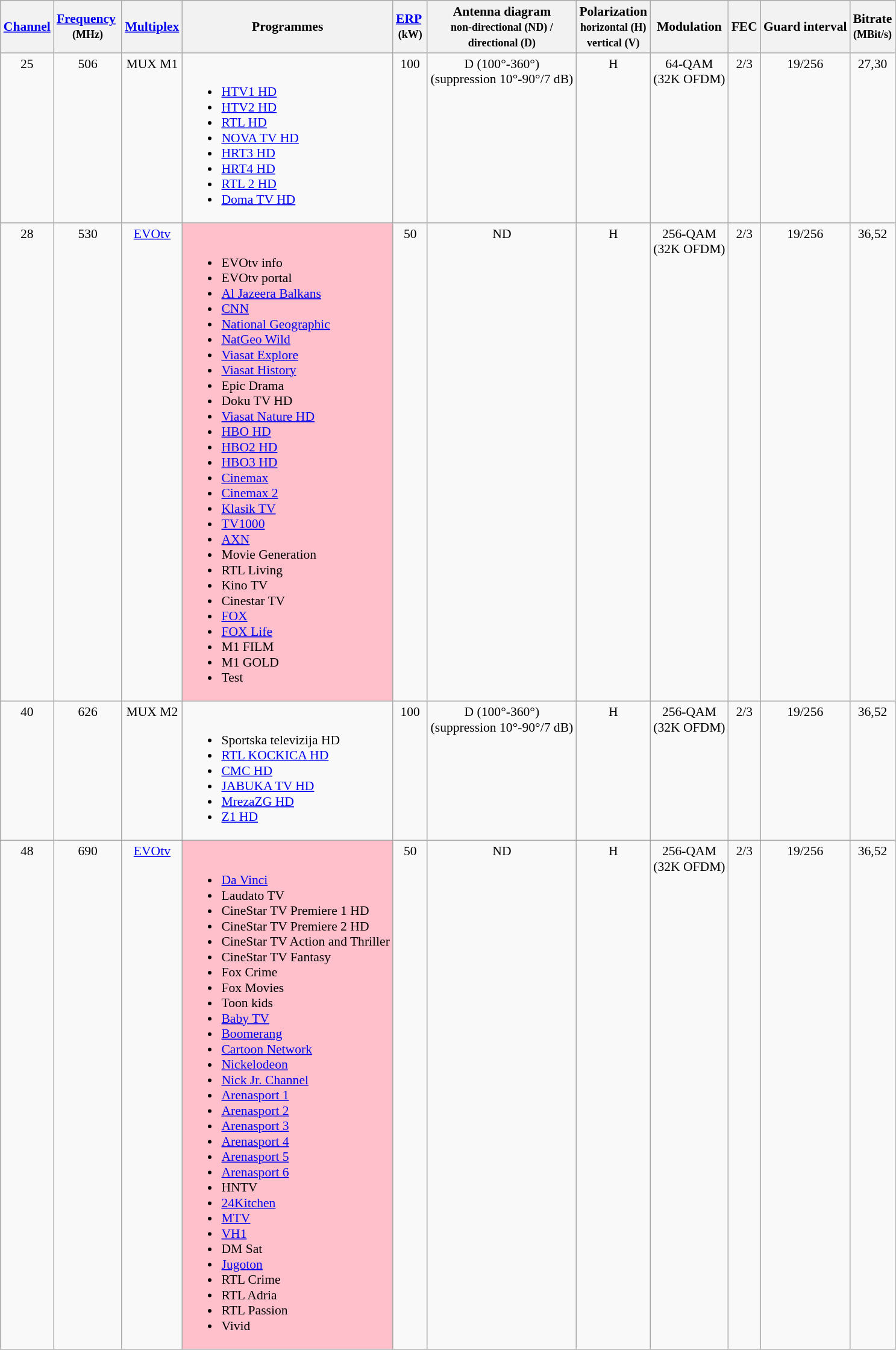<table class="wikitable" style="font-size: 90%;">
<tr>
<th><a href='#'>Channel</a></th>
<th><a href='#'>Frequency</a> <br><small>(MHz)</small></th>
<th><a href='#'>Multiplex</a></th>
<th>Programmes</th>
<th><a href='#'>ERP</a> <br><small>(kW)</small></th>
<th>Antenna diagram<br><small>non-directional (ND) /<br>directional (D)</small></th>
<th>Polarization<br><small>horizontal (H) <br> vertical (V)</small></th>
<th>Modulation</th>
<th>FEC</th>
<th>Guard interval</th>
<th>Bitrate <br><small>(MBit/s)</small></th>
</tr>
<tr style="vertical-align: top">
<td align="center">25</td>
<td align="center">506</td>
<td align="center">MUX M1</td>
<td><br><ul><li><a href='#'>HTV1 HD</a></li><li><a href='#'>HTV2 HD</a></li><li><a href='#'>RTL HD</a></li><li><a href='#'>NOVA TV HD</a></li><li><a href='#'>HRT3 HD</a></li><li><a href='#'>HRT4 HD</a></li><li><a href='#'>RTL 2 HD</a></li><li><a href='#'>Doma TV HD</a></li></ul></td>
<td align="center">100</td>
<td align="center">D (100°-360°) <br> (suppression 10°-90°/7 dB)</td>
<td align="center">H</td>
<td align="center">64-QAM <br> (32K OFDM)</td>
<td align="center">2/3</td>
<td align="center">19/256</td>
<td align="center">27,30</td>
</tr>
<tr style="vertical-align: top">
<td align="center">28</td>
<td align="center">530</td>
<td align="center"><a href='#'>EVOtv</a></td>
<td bgcolor="Pink"><br><ul><li>EVOtv info</li><li>EVOtv portal</li><li><a href='#'>Al Jazeera Balkans</a></li><li><a href='#'>CNN</a></li><li><a href='#'>National Geographic</a></li><li><a href='#'>NatGeo Wild</a></li><li><a href='#'>Viasat Explore</a></li><li><a href='#'>Viasat History</a></li><li>Epic Drama</li><li>Doku TV HD</li><li><a href='#'>Viasat Nature HD</a></li><li><a href='#'>HBO HD</a></li><li><a href='#'>HBO2 HD</a></li><li><a href='#'>HBO3 HD</a></li><li><a href='#'>Cinemax</a></li><li><a href='#'>Cinemax 2</a></li><li><a href='#'>Klasik TV</a></li><li><a href='#'>TV1000</a></li><li><a href='#'>AXN</a></li><li>Movie Generation</li><li>RTL Living</li><li>Kino TV</li><li>Cinestar TV</li><li><a href='#'>FOX</a></li><li><a href='#'>FOX Life</a></li><li>M1 FILM</li><li>M1 GOLD</li><li>Test</li></ul></td>
<td align="center">50</td>
<td align="center">ND</td>
<td align="center">H</td>
<td align="center">256-QAM <br> (32K OFDM)</td>
<td align="center">2/3</td>
<td align="center">19/256</td>
<td align="center">36,52</td>
</tr>
<tr style="vertical-align: top">
<td align="center">40</td>
<td align="center">626</td>
<td align="center">MUX M2</td>
<td><br><ul><li>Sportska televizija HD</li><li><a href='#'>RTL KOCKICA HD</a></li><li><a href='#'>CMC HD</a></li><li><a href='#'>JABUKA TV HD</a></li><li><a href='#'>MrezaZG HD</a></li><li><a href='#'>Z1 HD</a></li></ul></td>
<td align="center">100</td>
<td align="center">D (100°-360°) <br> (suppression 10°-90°/7 dB)</td>
<td align="center">H</td>
<td align="center">256-QAM <br> (32K OFDM)</td>
<td align="center">2/3</td>
<td align="center">19/256</td>
<td align="center">36,52</td>
</tr>
<tr style="vertical-align: top">
<td align="center">48</td>
<td align="center">690</td>
<td align="center"><a href='#'>EVOtv</a></td>
<td bgcolor="Pink"><br><ul><li><a href='#'>Da Vinci</a></li><li>Laudato TV</li><li>CineStar TV Premiere 1 HD</li><li>CineStar TV Premiere 2 HD</li><li>CineStar TV Action and Thriller</li><li>CineStar TV Fantasy</li><li>Fox Crime</li><li>Fox Movies</li><li>Toon kids</li><li><a href='#'>Baby TV</a></li><li><a href='#'>Boomerang</a></li><li><a href='#'>Cartoon Network</a></li><li><a href='#'>Nickelodeon</a></li><li><a href='#'>Nick Jr. Channel</a></li><li><a href='#'>Arenasport 1</a></li><li><a href='#'>Arenasport 2</a></li><li><a href='#'>Arenasport 3</a></li><li><a href='#'>Arenasport 4</a></li><li><a href='#'>Arenasport 5</a></li><li><a href='#'>Arenasport 6</a></li><li>HNTV</li><li><a href='#'>24Kitchen</a></li><li><a href='#'>MTV</a></li><li><a href='#'>VH1</a></li><li>DM Sat</li><li><a href='#'>Jugoton</a></li><li>RTL Crime</li><li>RTL Adria</li><li>RTL Passion</li><li>Vivid</li></ul></td>
<td align="center">50</td>
<td align="center">ND</td>
<td align="center">H</td>
<td align="center">256-QAM <br> (32K OFDM)</td>
<td align="center">2/3</td>
<td align="center">19/256</td>
<td align="center">36,52</td>
</tr>
</table>
